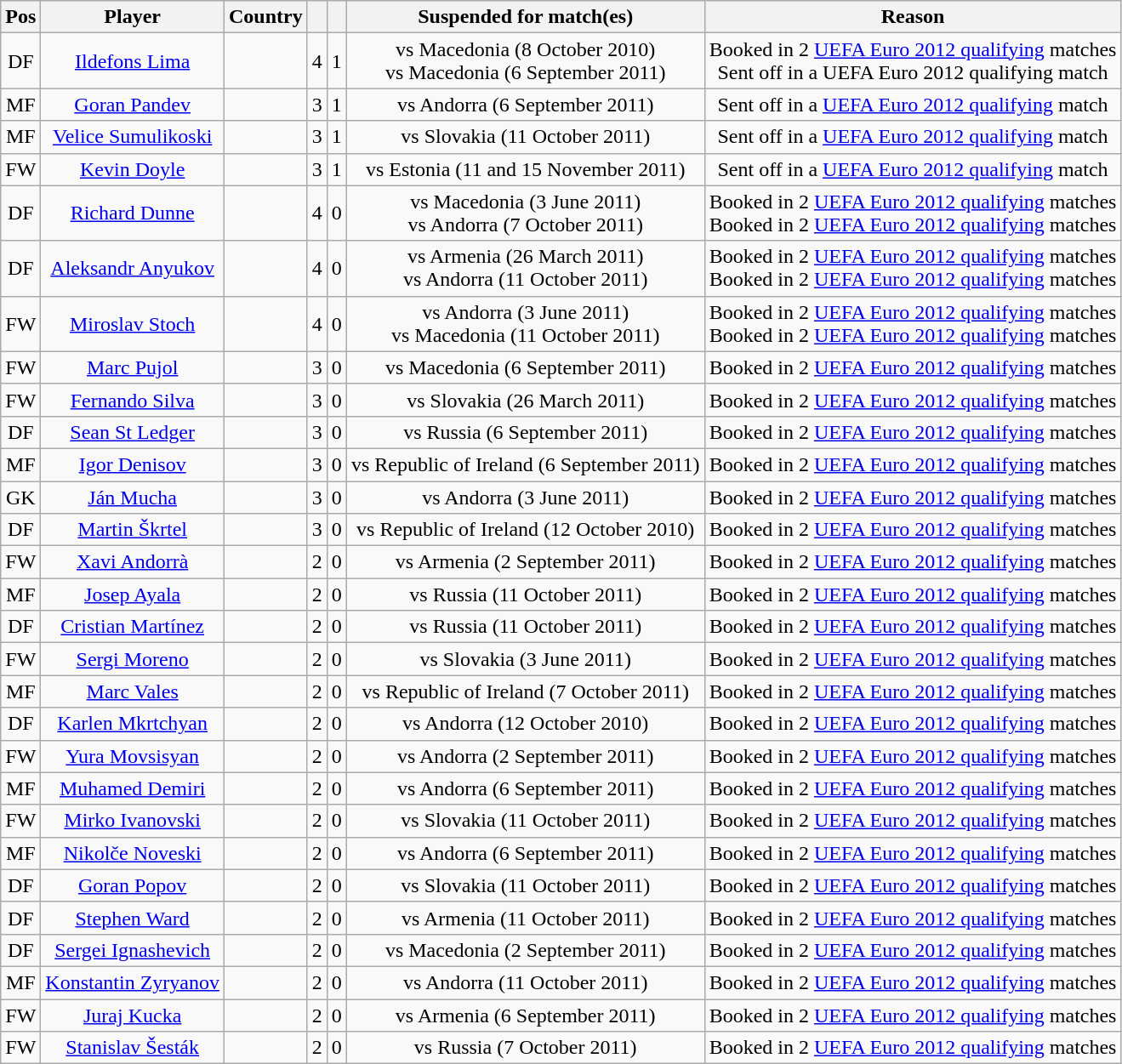<table class="wikitable sortable" style="text-align: center;">
<tr>
<th>Pos</th>
<th>Player</th>
<th>Country</th>
<th></th>
<th></th>
<th>Suspended for match(es)</th>
<th>Reason</th>
</tr>
<tr>
<td>DF</td>
<td><a href='#'>Ildefons Lima</a></td>
<td align="left"></td>
<td>4</td>
<td>1</td>
<td>vs Macedonia (8 October 2010)<br>vs Macedonia (6 September 2011)</td>
<td>Booked in 2 <a href='#'>UEFA Euro 2012 qualifying</a> matches<br>Sent off in a UEFA Euro 2012 qualifying match</td>
</tr>
<tr>
<td>MF</td>
<td><a href='#'>Goran Pandev</a></td>
<td align="left"></td>
<td>3</td>
<td>1</td>
<td>vs Andorra (6 September 2011)</td>
<td>Sent off in a <a href='#'>UEFA Euro 2012 qualifying</a> match</td>
</tr>
<tr>
<td>MF</td>
<td><a href='#'>Velice Sumulikoski</a></td>
<td align="left"></td>
<td>3</td>
<td>1</td>
<td>vs Slovakia (11 October 2011)</td>
<td>Sent off in a <a href='#'>UEFA Euro 2012 qualifying</a> match</td>
</tr>
<tr>
<td>FW</td>
<td><a href='#'>Kevin Doyle</a></td>
<td style="text-align:left;"></td>
<td>3</td>
<td>1</td>
<td>vs Estonia (11 and 15 November 2011)</td>
<td>Sent off in a <a href='#'>UEFA Euro 2012 qualifying</a> match</td>
</tr>
<tr>
<td>DF</td>
<td><a href='#'>Richard Dunne</a></td>
<td align="left"></td>
<td>4</td>
<td>0</td>
<td>vs Macedonia (3 June 2011)<br>vs Andorra (7 October 2011)</td>
<td>Booked in 2 <a href='#'>UEFA Euro 2012 qualifying</a> matches<br>Booked in 2 <a href='#'>UEFA Euro 2012 qualifying</a> matches</td>
</tr>
<tr>
<td>DF</td>
<td><a href='#'>Aleksandr Anyukov</a></td>
<td align="left"></td>
<td>4</td>
<td>0</td>
<td>vs Armenia (26 March 2011)<br>vs Andorra (11 October 2011)</td>
<td>Booked in 2 <a href='#'>UEFA Euro 2012 qualifying</a> matches<br>Booked in 2 <a href='#'>UEFA Euro 2012 qualifying</a> matches</td>
</tr>
<tr>
<td>FW</td>
<td><a href='#'>Miroslav Stoch</a></td>
<td style="text-align:left;"></td>
<td>4</td>
<td>0</td>
<td>vs Andorra (3 June 2011)<br>vs Macedonia (11 October 2011)</td>
<td>Booked in 2 <a href='#'>UEFA Euro 2012 qualifying</a> matches<br>Booked in 2 <a href='#'>UEFA Euro 2012 qualifying</a> matches</td>
</tr>
<tr>
<td>FW</td>
<td><a href='#'>Marc Pujol</a></td>
<td align="left"></td>
<td>3</td>
<td>0</td>
<td>vs Macedonia (6 September 2011)</td>
<td>Booked in 2 <a href='#'>UEFA Euro 2012 qualifying</a> matches</td>
</tr>
<tr>
<td>FW</td>
<td><a href='#'>Fernando Silva</a></td>
<td align="left"></td>
<td>3</td>
<td>0</td>
<td>vs Slovakia (26 March 2011)</td>
<td>Booked in 2 <a href='#'>UEFA Euro 2012 qualifying</a> matches</td>
</tr>
<tr>
<td>DF</td>
<td><a href='#'>Sean St Ledger</a></td>
<td style="text-align:left;"></td>
<td>3</td>
<td>0</td>
<td>vs Russia (6 September 2011)</td>
<td>Booked in 2 <a href='#'>UEFA Euro 2012 qualifying</a> matches</td>
</tr>
<tr>
<td>MF</td>
<td><a href='#'>Igor Denisov</a></td>
<td align="left"></td>
<td>3</td>
<td>0</td>
<td>vs Republic of Ireland (6 September 2011)</td>
<td>Booked in 2 <a href='#'>UEFA Euro 2012 qualifying</a> matches</td>
</tr>
<tr>
<td>GK</td>
<td><a href='#'>Ján Mucha</a></td>
<td style="text-align:left;"></td>
<td>3</td>
<td>0</td>
<td>vs Andorra (3 June 2011)</td>
<td>Booked in 2 <a href='#'>UEFA Euro 2012 qualifying</a> matches</td>
</tr>
<tr>
<td>DF</td>
<td><a href='#'>Martin Škrtel</a></td>
<td style="text-align:left;"></td>
<td>3</td>
<td>0</td>
<td>vs Republic of Ireland (12 October 2010)</td>
<td>Booked in 2 <a href='#'>UEFA Euro 2012 qualifying</a> matches</td>
</tr>
<tr>
<td>FW</td>
<td><a href='#'>Xavi Andorrà</a></td>
<td align="left"></td>
<td>2</td>
<td>0</td>
<td>vs Armenia (2 September 2011)</td>
<td>Booked in 2 <a href='#'>UEFA Euro 2012 qualifying</a> matches</td>
</tr>
<tr>
<td>MF</td>
<td><a href='#'>Josep Ayala</a></td>
<td style="text-align:left;"></td>
<td>2</td>
<td>0</td>
<td>vs Russia (11 October 2011)</td>
<td>Booked in 2 <a href='#'>UEFA Euro 2012 qualifying</a> matches</td>
</tr>
<tr>
<td>DF</td>
<td><a href='#'>Cristian Martínez</a></td>
<td style="text-align:left;"></td>
<td>2</td>
<td>0</td>
<td>vs Russia (11 October 2011)</td>
<td>Booked in 2 <a href='#'>UEFA Euro 2012 qualifying</a> matches</td>
</tr>
<tr>
<td>FW</td>
<td><a href='#'>Sergi Moreno</a></td>
<td align="left"></td>
<td>2</td>
<td>0</td>
<td>vs Slovakia (3 June 2011)</td>
<td>Booked in 2 <a href='#'>UEFA Euro 2012 qualifying</a> matches</td>
</tr>
<tr>
<td>MF</td>
<td><a href='#'>Marc Vales</a></td>
<td style="text-align:left;"></td>
<td>2</td>
<td>0</td>
<td>vs Republic of Ireland (7 October 2011)</td>
<td>Booked in 2 <a href='#'>UEFA Euro 2012 qualifying</a> matches</td>
</tr>
<tr>
<td>DF</td>
<td><a href='#'>Karlen Mkrtchyan</a></td>
<td style="text-align:left;"></td>
<td>2</td>
<td>0</td>
<td>vs Andorra (12 October 2010)</td>
<td>Booked in 2 <a href='#'>UEFA Euro 2012 qualifying</a> matches</td>
</tr>
<tr>
<td>FW</td>
<td><a href='#'>Yura Movsisyan</a></td>
<td style="text-align:left;"></td>
<td>2</td>
<td>0</td>
<td>vs Andorra (2 September 2011)</td>
<td>Booked in 2 <a href='#'>UEFA Euro 2012 qualifying</a> matches</td>
</tr>
<tr>
<td>MF</td>
<td><a href='#'>Muhamed Demiri</a></td>
<td align="left"></td>
<td>2</td>
<td>0</td>
<td>vs Andorra (6 September 2011)</td>
<td>Booked in 2 <a href='#'>UEFA Euro 2012 qualifying</a> matches</td>
</tr>
<tr>
<td>FW</td>
<td><a href='#'>Mirko Ivanovski</a></td>
<td align="left"></td>
<td>2</td>
<td>0</td>
<td>vs Slovakia (11 October 2011)</td>
<td>Booked in 2 <a href='#'>UEFA Euro 2012 qualifying</a> matches</td>
</tr>
<tr>
<td>MF</td>
<td><a href='#'>Nikolče Noveski</a></td>
<td align="left"></td>
<td>2</td>
<td>0</td>
<td>vs Andorra (6 September 2011)</td>
<td>Booked in 2 <a href='#'>UEFA Euro 2012 qualifying</a> matches</td>
</tr>
<tr>
<td>DF</td>
<td><a href='#'>Goran Popov</a></td>
<td align="left"></td>
<td>2</td>
<td>0</td>
<td>vs Slovakia (11 October 2011)</td>
<td>Booked in 2 <a href='#'>UEFA Euro 2012 qualifying</a> matches</td>
</tr>
<tr>
<td>DF</td>
<td><a href='#'>Stephen Ward</a></td>
<td style="text-align:left;"></td>
<td>2</td>
<td>0</td>
<td>vs Armenia (11 October 2011)</td>
<td>Booked in 2 <a href='#'>UEFA Euro 2012 qualifying</a> matches</td>
</tr>
<tr>
<td>DF</td>
<td><a href='#'>Sergei Ignashevich</a></td>
<td align="left"></td>
<td>2</td>
<td>0</td>
<td>vs Macedonia (2 September 2011)</td>
<td>Booked in 2 <a href='#'>UEFA Euro 2012 qualifying</a> matches</td>
</tr>
<tr>
<td>MF</td>
<td><a href='#'>Konstantin Zyryanov</a></td>
<td align="left"></td>
<td>2</td>
<td>0</td>
<td>vs Andorra (11 October 2011)</td>
<td>Booked in 2 <a href='#'>UEFA Euro 2012 qualifying</a> matches</td>
</tr>
<tr>
<td>FW</td>
<td><a href='#'>Juraj Kucka</a></td>
<td style="text-align:left;"></td>
<td>2</td>
<td>0</td>
<td>vs Armenia (6 September 2011)</td>
<td>Booked in 2 <a href='#'>UEFA Euro 2012 qualifying</a> matches</td>
</tr>
<tr>
<td>FW</td>
<td><a href='#'>Stanislav Šesták</a></td>
<td style="text-align:left;"></td>
<td>2</td>
<td>0</td>
<td>vs Russia (7 October 2011)</td>
<td>Booked in 2 <a href='#'>UEFA Euro 2012 qualifying</a> matches</td>
</tr>
</table>
